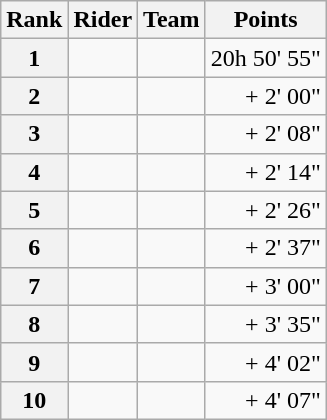<table class="wikitable">
<tr>
<th scope="col">Rank</th>
<th scope="col">Rider</th>
<th scope="col">Team</th>
<th scope="col">Points</th>
</tr>
<tr>
<th scope="row">1</th>
<td> </td>
<td></td>
<td style="text-align:right;">20h 50' 55"</td>
</tr>
<tr>
<th scope="row">2</th>
<td></td>
<td></td>
<td style="text-align:right;">+ 2' 00"</td>
</tr>
<tr>
<th scope="row">3</th>
<td></td>
<td></td>
<td style="text-align:right;">+ 2' 08"</td>
</tr>
<tr>
<th scope="row">4</th>
<td></td>
<td></td>
<td style="text-align:right;">+ 2' 14"</td>
</tr>
<tr>
<th scope="row">5</th>
<td></td>
<td></td>
<td style="text-align:right;">+ 2' 26"</td>
</tr>
<tr>
<th scope="row">6</th>
<td></td>
<td></td>
<td style="text-align:right;">+ 2' 37"</td>
</tr>
<tr>
<th scope="row">7</th>
<td></td>
<td></td>
<td style="text-align:right;">+ 3' 00"</td>
</tr>
<tr>
<th scope="row">8</th>
<td></td>
<td></td>
<td style="text-align:right;">+ 3' 35"</td>
</tr>
<tr>
<th scope="row">9</th>
<td></td>
<td></td>
<td style="text-align:right;">+ 4' 02"</td>
</tr>
<tr>
<th scope="row">10</th>
<td></td>
<td></td>
<td style="text-align:right;">+ 4' 07"</td>
</tr>
</table>
